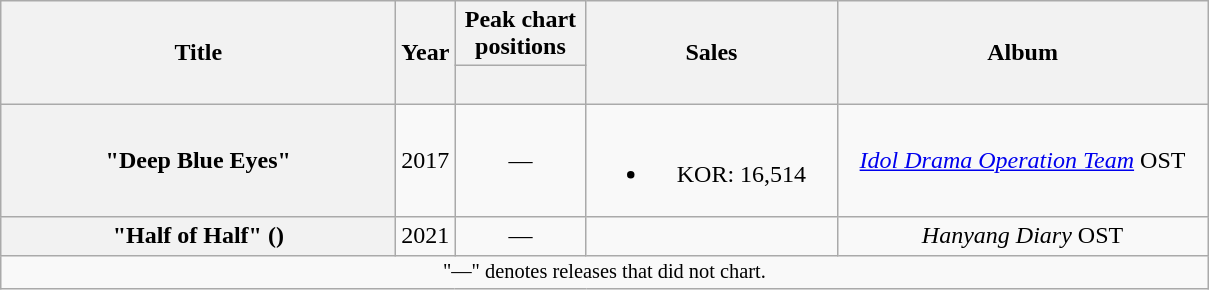<table class="wikitable plainrowheaders" style="text-align:center" border="1">
<tr>
<th scope="col" rowspan="2" style="width:16em">Title</th>
<th scope="col" rowspan="2">Year</th>
<th scope="col" colspan="1" style="width:5em">Peak chart positions</th>
<th scope="col" rowspan="2" style="width:10em">Sales</th>
<th scope="col" rowspan="2" style="width:15em">Album</th>
</tr>
<tr>
<th><br></th>
</tr>
<tr>
<th scope="row">"Deep Blue Eyes"<br></th>
<td>2017</td>
<td>—</td>
<td><br><ul><li>KOR: 16,514</li></ul></td>
<td><em><a href='#'>Idol Drama Operation Team</a></em> OST</td>
</tr>
<tr>
<th scope="row">"Half of Half" ()<br></th>
<td>2021</td>
<td>—</td>
<td></td>
<td><em>Hanyang Diary</em> OST</td>
</tr>
<tr>
<td colspan="7" style="font-size:85%">"—" denotes releases that did not chart.</td>
</tr>
</table>
